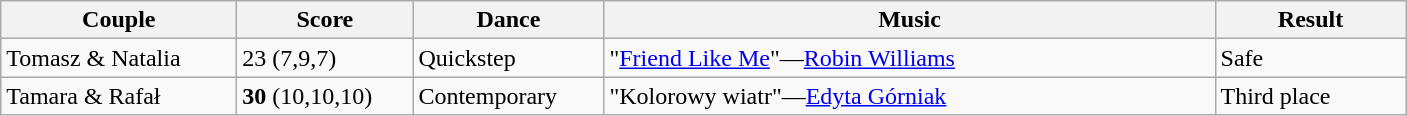<table class="wikitable">
<tr>
<th style="width:150px;">Couple</th>
<th style="width:110px;">Score</th>
<th style="width:120px;">Dance</th>
<th style="width:400px;">Music</th>
<th style="width:120px;">Result</th>
</tr>
<tr>
<td>Tomasz & Natalia</td>
<td>23 (7,9,7)</td>
<td>Quickstep</td>
<td>"<a href='#'>Friend Like Me</a>"—<a href='#'>Robin Williams</a></td>
<td>Safe</td>
</tr>
<tr>
<td>Tamara & Rafał</td>
<td><strong>30</strong> (10,10,10)</td>
<td>Contemporary</td>
<td>"Kolorowy wiatr"—<a href='#'>Edyta Górniak</a></td>
<td>Third place</td>
</tr>
</table>
